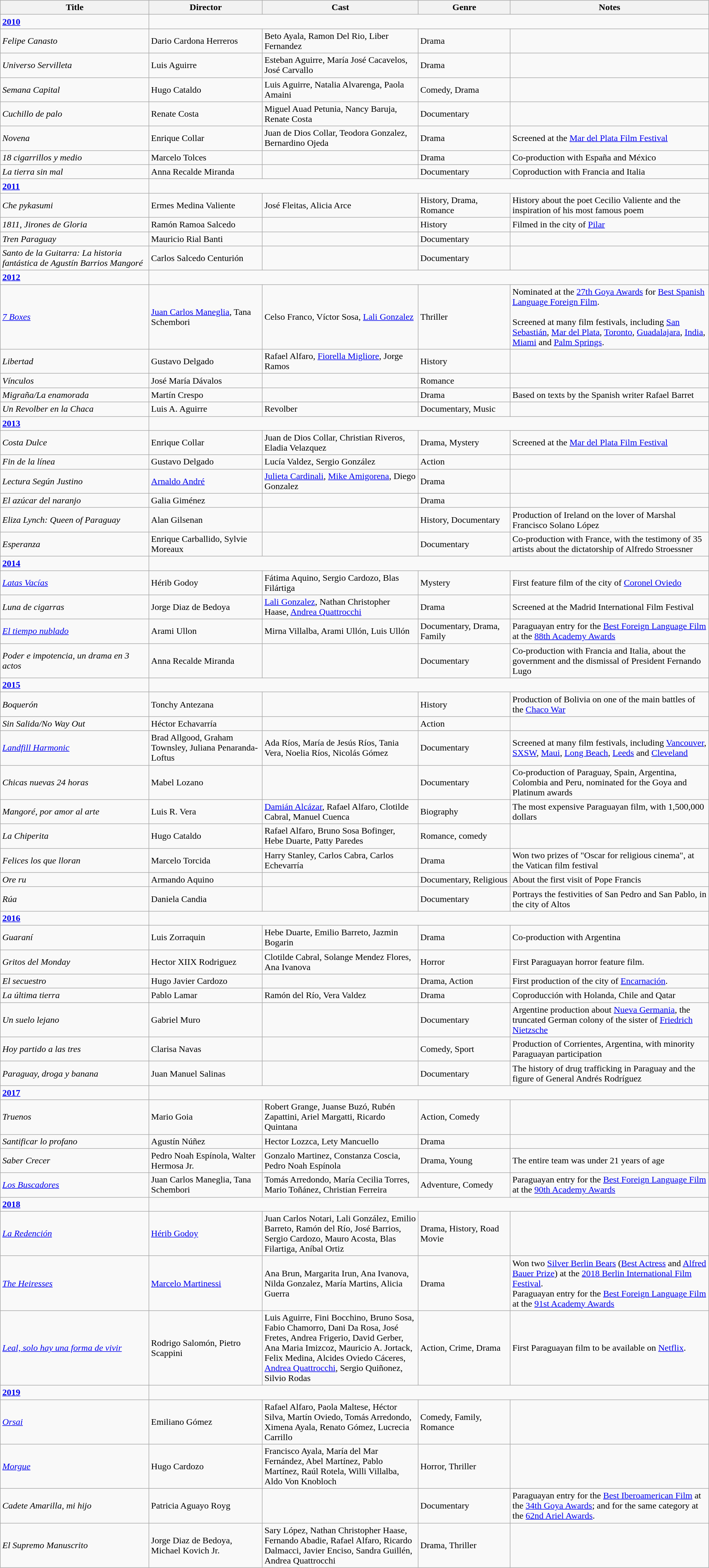<table class="wikitable" width= "100%">
<tr>
<th width=21%>Title</th>
<th width=16%>Director</th>
<th width=22%>Cast</th>
<th width=13%>Genre</th>
<th width=28%>Notes</th>
</tr>
<tr>
<td><strong><a href='#'>2010</a></strong></td>
</tr>
<tr>
<td><em>Felipe Canasto</em></td>
<td>Dario Cardona Herreros</td>
<td>Beto Ayala, Ramon Del Rio, Liber Fernandez</td>
<td>Drama</td>
<td></td>
</tr>
<tr>
<td><em>Universo Servilleta</em></td>
<td>Luis Aguirre</td>
<td>Esteban Aguirre, María José Cacavelos, José Carvallo</td>
<td>Drama</td>
<td></td>
</tr>
<tr>
<td><em>Semana Capital</em></td>
<td>Hugo Cataldo</td>
<td>Luis Aguirre, Natalia Alvarenga, Paola Amaini</td>
<td>Comedy, Drama</td>
<td></td>
</tr>
<tr>
<td><em>Cuchillo de palo</em></td>
<td>Renate Costa</td>
<td>Miguel Auad Petunia, Nancy Baruja, Renate Costa</td>
<td>Documentary</td>
<td></td>
</tr>
<tr>
<td><em>Novena</em></td>
<td>Enrique Collar</td>
<td>Juan de Dios Collar, Teodora Gonzalez, Bernardino Ojeda</td>
<td>Drama</td>
<td>Screened at the <a href='#'>Mar del Plata Film Festival</a></td>
</tr>
<tr>
<td><em>18 cigarrillos y medio</em></td>
<td>Marcelo Tolces</td>
<td></td>
<td>Drama</td>
<td>Co-production with España and México</td>
</tr>
<tr>
<td><em>La tierra sin mal</em></td>
<td>Anna Recalde Miranda</td>
<td></td>
<td>Documentary</td>
<td>Coproduction with Francia and Italia</td>
</tr>
<tr>
<td><strong><a href='#'>2011</a></strong></td>
</tr>
<tr>
<td><em>Che pykasumi</em></td>
<td>Ermes Medina Valiente</td>
<td>José Fleitas, Alicia Arce</td>
<td>History, Drama, Romance</td>
<td>History about the poet Cecilio Valiente and the inspiration of his most famous poem</td>
</tr>
<tr>
<td><em>1811, Jirones de Gloria</em></td>
<td>Ramón Ramoa Salcedo</td>
<td></td>
<td>History</td>
<td>Filmed in the city of <a href='#'>Pilar</a></td>
</tr>
<tr>
<td><em>Tren Paraguay</em></td>
<td>Mauricio Rial Banti</td>
<td></td>
<td>Documentary</td>
<td></td>
</tr>
<tr>
<td><em>Santo de la Guitarra: La historia fantástica de Agustín Barrios Mangoré</em></td>
<td>Carlos Salcedo Centurión</td>
<td></td>
<td>Documentary</td>
<td></td>
</tr>
<tr>
<td><strong><a href='#'>2012</a></strong></td>
</tr>
<tr>
<td><em><a href='#'>7 Boxes</a></em></td>
<td><a href='#'>Juan Carlos Maneglia</a>, Tana Schembori</td>
<td>Celso Franco, Víctor Sosa, <a href='#'>Lali Gonzalez</a></td>
<td>Thriller</td>
<td>Nominated at the <a href='#'>27th Goya Awards</a> for <a href='#'>Best Spanish Language Foreign Film</a>.<br><br>Screened at many film festivals, including <a href='#'>San Sebastián</a>, <a href='#'>Mar del Plata</a>, <a href='#'>Toronto</a>, <a href='#'>Guadalajara</a>, <a href='#'>India</a>, <a href='#'>Miami</a> and <a href='#'>Palm Springs</a>.</td>
</tr>
<tr>
<td><em>Libertad</em></td>
<td>Gustavo Delgado</td>
<td>Rafael Alfaro, <a href='#'>Fiorella Migliore</a>, Jorge Ramos</td>
<td>History</td>
<td></td>
</tr>
<tr>
<td><em>Vínculos</em></td>
<td>José María Dávalos</td>
<td></td>
<td>Romance</td>
<td></td>
</tr>
<tr>
<td><em>Migraña/La enamorada</em></td>
<td>Martín Crespo</td>
<td></td>
<td>Drama</td>
<td>Based on texts by the Spanish writer Rafael Barret</td>
</tr>
<tr>
<td><em>Un Revolber en la Chaca</em></td>
<td>Luis A. Aguirre</td>
<td>Revolber</td>
<td>Documentary, Music</td>
<td></td>
</tr>
<tr>
<td><strong><a href='#'>2013</a></strong></td>
</tr>
<tr>
<td><em>Costa Dulce</em></td>
<td>Enrique Collar</td>
<td>Juan de Dios Collar, Christian Riveros, Eladia Velazquez</td>
<td>Drama, Mystery</td>
<td>Screened at the <a href='#'>Mar del Plata Film Festival</a></td>
</tr>
<tr>
<td><em>Fin de la línea</em></td>
<td>Gustavo Delgado</td>
<td>Lucía Valdez, Sergio González</td>
<td>Action</td>
<td></td>
</tr>
<tr>
<td><em>Lectura Según Justino</em></td>
<td><a href='#'>Arnaldo André</a></td>
<td><a href='#'>Julieta Cardinali</a>, <a href='#'>Mike Amigorena</a>, Diego Gonzalez</td>
<td>Drama</td>
<td></td>
</tr>
<tr>
<td><em>El azúcar del naranjo</em></td>
<td>Galia Giménez</td>
<td></td>
<td>Drama</td>
<td></td>
</tr>
<tr>
<td><em>Eliza Lynch: Queen of Paraguay</em></td>
<td>Alan Gilsenan</td>
<td></td>
<td>History, Documentary</td>
<td>Production of Ireland on the lover of Marshal Francisco Solano López</td>
</tr>
<tr>
<td><em>Esperanza</em></td>
<td>Enrique Carballido, Sylvie Moreaux</td>
<td></td>
<td>Documentary</td>
<td>Co-production with France, with the testimony of 35 artists about the dictatorship of Alfredo Stroessner</td>
</tr>
<tr>
<td><strong><a href='#'>2014</a></strong></td>
</tr>
<tr>
<td><em><a href='#'>Latas Vacías</a></em></td>
<td>Hérib Godoy</td>
<td>Fátima Aquino, Sergio Cardozo, Blas Filártiga</td>
<td>Mystery</td>
<td>First feature film of the city of <a href='#'>Coronel Oviedo</a></td>
</tr>
<tr>
<td><em>Luna de cigarras</em></td>
<td>Jorge Diaz de Bedoya</td>
<td><a href='#'>Lali Gonzalez</a>, Nathan Christopher Haase, <a href='#'>Andrea Quattrocchi</a></td>
<td>Drama</td>
<td>Screened at the Madrid International Film Festival</td>
</tr>
<tr>
<td><em><a href='#'>El tiempo nublado</a></em></td>
<td>Arami Ullon</td>
<td>Mirna Villalba, Arami Ullón, Luis Ullón</td>
<td>Documentary, Drama, Family</td>
<td>Paraguayan entry for the <a href='#'>Best Foreign Language Film</a> at the <a href='#'>88th Academy Awards</a></td>
</tr>
<tr>
<td><em>Poder e impotencia, un drama en 3 actos</em></td>
<td>Anna Recalde Miranda</td>
<td></td>
<td>Documentary</td>
<td>Co-production with Francia and Italia, about the government and the dismissal of President Fernando Lugo</td>
</tr>
<tr>
<td><strong><a href='#'>2015</a></strong></td>
</tr>
<tr>
<td><em>Boquerón</em></td>
<td>Tonchy Antezana</td>
<td></td>
<td>History</td>
<td>Production of Bolivia on one of the main battles of the <a href='#'>Chaco War</a></td>
</tr>
<tr>
<td><em>Sin Salida/No Way Out</em></td>
<td>Héctor Echavarría</td>
<td></td>
<td>Action</td>
<td></td>
</tr>
<tr>
<td><em><a href='#'>Landfill Harmonic</a></em></td>
<td>Brad Allgood, Graham Townsley, Juliana Penaranda-Loftus</td>
<td>Ada Ríos, María de Jesús Ríos, Tania Vera, Noelia Ríos, Nicolás Gómez</td>
<td>Documentary</td>
<td>Screened at many film festivals, including <a href='#'>Vancouver</a>, <a href='#'>SXSW</a>, <a href='#'>Maui</a>, <a href='#'>Long Beach</a>, <a href='#'>Leeds</a> and <a href='#'>Cleveland</a></td>
</tr>
<tr>
<td><em>Chicas nuevas 24 horas</em></td>
<td>Mabel Lozano</td>
<td></td>
<td>Documentary</td>
<td>Co-production of Paraguay, Spain, Argentina, Colombia and Peru, nominated for the Goya and Platinum awards</td>
</tr>
<tr>
<td><em>Mangoré, por amor al arte</em></td>
<td>Luis R. Vera</td>
<td><a href='#'>Damián Alcázar</a>, Rafael Alfaro, Clotilde Cabral, Manuel Cuenca</td>
<td>Biography</td>
<td>The most expensive Paraguayan film, with 1,500,000 dollars</td>
</tr>
<tr>
<td><em>La Chiperita</em></td>
<td>Hugo Cataldo</td>
<td>Rafael Alfaro, Bruno Sosa Bofinger, Hebe Duarte, Patty Paredes</td>
<td>Romance, comedy</td>
<td></td>
</tr>
<tr>
<td><em>Felices los que lloran</em></td>
<td>Marcelo Torcida</td>
<td>Harry Stanley, Carlos Cabra, Carlos Echevarría</td>
<td>Drama</td>
<td>Won two prizes of "Oscar for religious cinema", at the Vatican film festival</td>
</tr>
<tr>
<td><em>Ore ru</em></td>
<td>Armando Aquino</td>
<td></td>
<td>Documentary, Religious</td>
<td>About the first visit of Pope Francis</td>
</tr>
<tr>
<td><em>Rúa</em></td>
<td>Daniela Candia</td>
<td></td>
<td>Documentary</td>
<td>Portrays the festivities of San Pedro and San Pablo, in the city of Altos</td>
</tr>
<tr>
<td><strong><a href='#'>2016</a></strong></td>
</tr>
<tr>
<td><em>Guaraní</em></td>
<td>Luis Zorraquin</td>
<td>Hebe Duarte, Emilio Barreto, Jazmin Bogarin</td>
<td>Drama</td>
<td>Co-production with Argentina</td>
</tr>
<tr>
<td><em>Gritos del Monday</em></td>
<td>Hector XIIX Rodriguez</td>
<td>Clotilde Cabral, Solange Mendez Flores, Ana Ivanova</td>
<td>Horror</td>
<td>First Paraguayan horror feature film.</td>
</tr>
<tr>
<td><em>El secuestro</em></td>
<td>Hugo Javier Cardozo</td>
<td></td>
<td>Drama, Action</td>
<td>First production of the city of <a href='#'>Encarnación</a>.</td>
</tr>
<tr>
<td><em>La última tierra</em></td>
<td>Pablo Lamar</td>
<td>Ramón del Río, Vera Valdez</td>
<td>Drama</td>
<td>Coproducción with Holanda, Chile and Qatar</td>
</tr>
<tr>
<td><em>Un suelo lejano</em></td>
<td>Gabriel Muro</td>
<td></td>
<td>Documentary</td>
<td>Argentine production about <a href='#'>Nueva Germania</a>, the truncated German colony of the sister of <a href='#'>Friedrich Nietzsche</a></td>
</tr>
<tr>
<td><em>Hoy partido a las tres</em></td>
<td>Clarisa Navas</td>
<td></td>
<td>Comedy, Sport</td>
<td>Production of Corrientes, Argentina, with minority Paraguayan participation</td>
</tr>
<tr>
<td><em>Paraguay, droga y banana</em></td>
<td>Juan Manuel Salinas</td>
<td></td>
<td>Documentary</td>
<td>The history of drug trafficking in Paraguay and the figure of General Andrés Rodríguez</td>
</tr>
<tr>
<td><strong><a href='#'>2017</a></strong></td>
</tr>
<tr>
<td><em>Truenos</em></td>
<td>Mario Goia</td>
<td>Robert Grange, Juanse Buzó, Rubén Zapattini, Ariel Margatti, Ricardo Quintana</td>
<td>Action, Comedy</td>
<td></td>
</tr>
<tr>
<td><em>Santificar lo profano</em></td>
<td>Agustín Núñez</td>
<td>Hector Lozzca, Lety Mancuello</td>
<td>Drama</td>
<td></td>
</tr>
<tr>
<td><em>Saber Crecer</em></td>
<td>Pedro Noah Espínola, Walter Hermosa Jr.</td>
<td>Gonzalo Martinez, Constanza Coscia, Pedro Noah Espínola</td>
<td>Drama, Young</td>
<td>The entire team was under 21 years of age</td>
</tr>
<tr>
<td><em><a href='#'>Los Buscadores</a></em></td>
<td>Juan Carlos Maneglia, Tana Schembori</td>
<td>Tomás Arredondo, María Cecilia Torres, Mario Toñánez, Christian Ferreira</td>
<td>Adventure, Comedy</td>
<td>Paraguayan entry for the <a href='#'>Best Foreign Language Film</a> at the <a href='#'>90th Academy Awards</a></td>
</tr>
<tr>
<td><strong><a href='#'>2018</a></strong></td>
</tr>
<tr>
<td><em><a href='#'>La Redención</a> </em></td>
<td><a href='#'>Hérib Godoy</a></td>
<td>Juan Carlos Notari, Lali González, Emilio Barreto, Ramón del Río, José Barrios, Sergio Cardozo, Mauro Acosta, Blas Filartiga, Aníbal Ortiz</td>
<td>Drama, History, Road Movie</td>
<td></td>
</tr>
<tr>
<td><em><a href='#'>The Heiresses</a></em></td>
<td><a href='#'>Marcelo Martinessi</a></td>
<td>Ana Brun, Margarita Irun, Ana Ivanova, Nilda Gonzalez, María Martins, Alicia Guerra</td>
<td>Drama</td>
<td>Won two <a href='#'>Silver Berlin Bears</a> (<a href='#'>Best Actress</a> and <a href='#'>Alfred Bauer Prize</a>) at the <a href='#'>2018 Berlin International Film Festival</a>.<br>Paraguayan entry for the <a href='#'>Best Foreign Language Film</a> at the <a href='#'>91st Academy Awards</a></td>
</tr>
<tr>
<td><em><a href='#'>Leal, solo hay una forma de vivir</a></em></td>
<td>Rodrigo Salomón, Pietro Scappini</td>
<td>Luis Aguirre, Fini Bocchino, Bruno Sosa, Fabio Chamorro, Dani Da Rosa, José Fretes, Andrea Frigerio, David Gerber, Ana Maria Imizcoz, Mauricio A. Jortack, Felix Medina, Alcides Oviedo Cáceres, <a href='#'>Andrea Quattrocchi</a>, Sergio Quiñonez, Silvio Rodas</td>
<td>Action, Crime, Drama</td>
<td>First Paraguayan film to be available on <a href='#'>Netflix</a>.</td>
</tr>
<tr>
<td><strong><a href='#'>2019</a></strong></td>
</tr>
<tr>
<td><em><a href='#'>Orsai</a> </em></td>
<td>Emiliano Gómez</td>
<td>Rafael Alfaro, Paola Maltese, Héctor Silva, Martín Oviedo, Tomás Arredondo, Ximena Ayala, Renato Gómez, Lucrecia Carrillo</td>
<td>Comedy, Family, Romance</td>
<td></td>
</tr>
<tr>
<td><em><a href='#'>Morgue</a> </em></td>
<td>Hugo Cardozo</td>
<td>Francisco Ayala, María del Mar Fernández, Abel Martínez, Pablo Martínez, Raúl Rotela, Willi Villalba, Aldo Von Knobloch</td>
<td>Horror, Thriller</td>
<td></td>
</tr>
<tr>
<td><em>Cadete Amarilla, mi hijo</em></td>
<td>Patricia Aguayo Royg</td>
<td></td>
<td>Documentary</td>
<td>Paraguayan entry for the <a href='#'>Best Iberoamerican Film</a> at the <a href='#'>34th Goya Awards</a>; and for the same category at the <a href='#'>62nd Ariel Awards</a>.</td>
</tr>
<tr>
<td><em>El Supremo Manuscrito</em></td>
<td>Jorge Diaz de Bedoya, Michael Kovich Jr.</td>
<td>Sary López, Nathan Christopher Haase, Fernando Abadie, Rafael Alfaro, Ricardo Dalmacci, Javier Enciso, Sandra Guillén, Andrea Quattrocchi</td>
<td>Drama, Thriller</td>
<td></td>
</tr>
</table>
